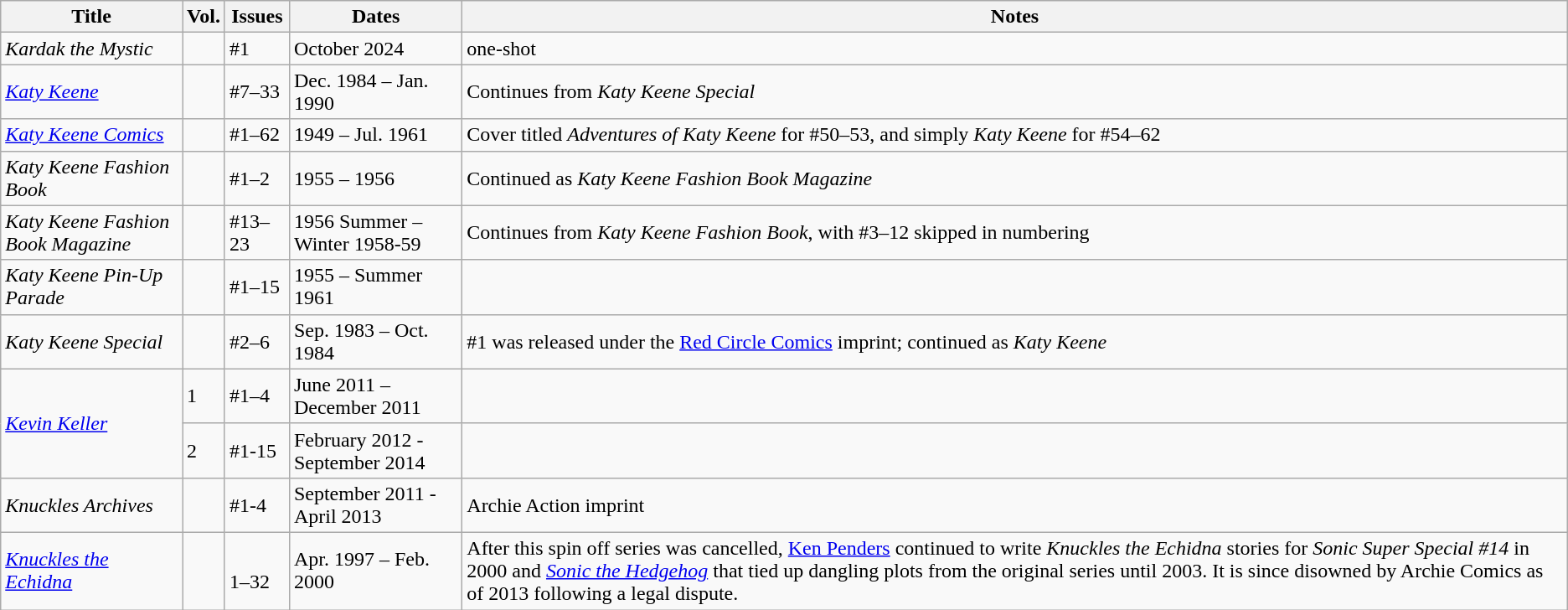<table class="wikitable sortable">
<tr>
<th>Title</th>
<th>Vol.</th>
<th>Issues</th>
<th>Dates</th>
<th>Notes</th>
</tr>
<tr>
<td><em>Kardak the Mystic</em></td>
<td></td>
<td>#1</td>
<td>October 2024</td>
<td>one-shot</td>
</tr>
<tr>
<td><em><a href='#'>Katy Keene</a></em></td>
<td></td>
<td>#7–33</td>
<td>Dec. 1984 – Jan. 1990</td>
<td>Continues from <em>Katy Keene Special</em></td>
</tr>
<tr>
<td><em><a href='#'>Katy Keene Comics</a></em></td>
<td></td>
<td>#1–62</td>
<td>1949 – Jul. 1961</td>
<td>Cover titled <em>Adventures of Katy Keene</em> for #50–53, and simply <em>Katy Keene</em> for #54–62</td>
</tr>
<tr>
<td><em>Katy Keene Fashion Book</em></td>
<td></td>
<td>#1–2</td>
<td>1955 – 1956</td>
<td>Continued as <em>Katy Keene Fashion Book Magazine</em></td>
</tr>
<tr>
<td><em>Katy Keene Fashion Book Magazine</em></td>
<td></td>
<td>#13–23</td>
<td>1956 Summer – Winter 1958-59</td>
<td>Continues from <em>Katy Keene Fashion Book</em>, with #3–12 skipped in numbering</td>
</tr>
<tr>
<td><em>Katy Keene Pin-Up Parade</em></td>
<td></td>
<td>#1–15</td>
<td>1955 – Summer 1961</td>
<td></td>
</tr>
<tr>
<td><em>Katy Keene Special</em></td>
<td></td>
<td>#2–6</td>
<td>Sep. 1983 – Oct. 1984</td>
<td>#1 was released under the <a href='#'>Red Circle Comics</a> imprint; continued as <em>Katy Keene</em></td>
</tr>
<tr>
<td rowspan="2"><em><a href='#'>Kevin Keller</a></em></td>
<td>1</td>
<td>#1–4</td>
<td>June 2011 – December 2011</td>
<td></td>
</tr>
<tr>
<td>2</td>
<td>#1-15</td>
<td>February 2012 - September 2014</td>
<td></td>
</tr>
<tr>
<td><em>Knuckles Archives</em></td>
<td></td>
<td>#1-4</td>
<td>September 2011 - April 2013</td>
<td>Archie Action imprint</td>
</tr>
<tr>
<td><em><a href='#'>Knuckles the Echidna</a></em></td>
<td></td>
<td><br>1–32</td>
<td>Apr. 1997 – Feb. 2000</td>
<td>After this spin off series was cancelled, <a href='#'>Ken Penders</a> continued to write <em>Knuckles the Echidna</em> stories for <em>Sonic Super Special #14</em> in 2000 and <em><a href='#'>Sonic the Hedgehog</a></em> that tied up dangling plots from the original series until 2003. It is since disowned by Archie Comics as of 2013 following a legal dispute.</td>
</tr>
</table>
